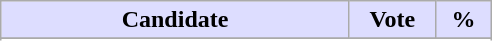<table class="wikitable">
<tr>
<th style="background:#ddf; width:225px;">Candidate</th>
<th style="background:#ddf; width:50px;">Vote</th>
<th style="background:#ddf; width:30px;">%</th>
</tr>
<tr>
</tr>
<tr>
</tr>
</table>
